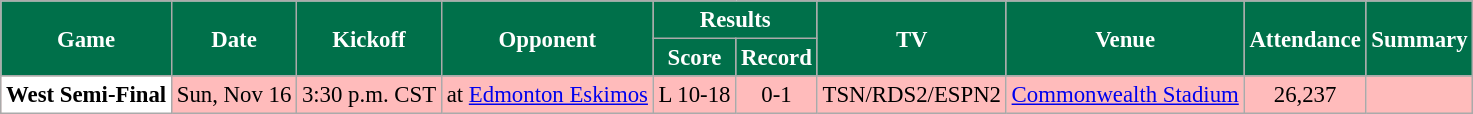<table class="wikitable" style="font-size: 95%;">
<tr>
<th style="background:#00704A;color:White;" rowspan=2>Game</th>
<th style="background:#00704A;color:White;" rowspan=2>Date</th>
<th style="background:#00704A;color:White;" rowspan=2>Kickoff</th>
<th style="background:#00704A;color:White;" rowspan=2>Opponent</th>
<th style="background:#00704A;color:White;" colspan=2>Results</th>
<th style="background:#00704A;color:White;" rowspan=2>TV</th>
<th style="background:#00704A;color:White;" rowspan=2>Venue</th>
<th style="background:#00704A;color:White;" rowspan=2>Attendance</th>
<th style="background:#00704A;color:White;" rowspan=2>Summary</th>
</tr>
<tr>
<th style="background:#00704A;color:White;">Score</th>
<th style="background:#00704A;color:White;">Record</th>
</tr>
<tr align="center" bgcolor="#ffbbbb">
<th style="text-align:center; background:white;"><span><strong>West Semi-Final</strong></span></th>
<td align="center">Sun, Nov 16</td>
<td align="center">3:30 p.m. CST</td>
<td align="center">at <a href='#'>Edmonton Eskimos</a></td>
<td align="center">L 10-18</td>
<td align="center">0-1</td>
<td align="center">TSN/RDS2/ESPN2</td>
<td align="center"><a href='#'>Commonwealth Stadium</a></td>
<td align="center">26,237</td>
<td align="center"></td>
</tr>
</table>
